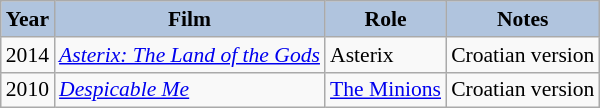<table class="wikitable" style="font-size:90%;">
<tr>
<th style="background:#B0C4DE;">Year</th>
<th style="background:#B0C4DE;">Film</th>
<th style="background:#B0C4DE;">Role</th>
<th style="background:#B0C4DE;">Notes</th>
</tr>
<tr>
<td>2014</td>
<td><em><a href='#'>Asterix: The Land of the Gods</a></em></td>
<td>Asterix</td>
<td>Croatian version</td>
</tr>
<tr>
<td>2010</td>
<td><em><a href='#'>Despicable Me</a></em></td>
<td><a href='#'>The Minions</a></td>
<td>Croatian version</td>
</tr>
</table>
